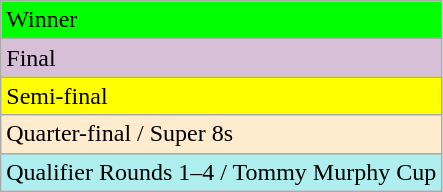<table class="wikitable">
<tr>
<td bgcolor="lime">Winner</td>
</tr>
<tr>
<td bgcolor="thistle">Final</td>
</tr>
<tr>
<td bgcolor="yellow">Semi-final</td>
</tr>
<tr>
<td style="background:#ffebcd;">Quarter-final / Super 8s</td>
</tr>
<tr>
<td style="background:#afeeee;">Qualifier Rounds 1–4 / Tommy Murphy Cup</td>
</tr>
</table>
